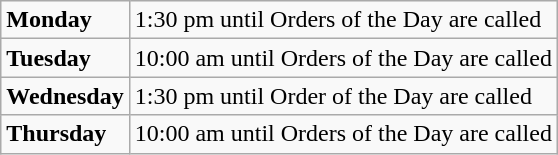<table class="wikitable">
<tr>
<td><strong>Monday</strong></td>
<td>1:30 pm until Orders of the Day are called</td>
</tr>
<tr>
<td><strong>Tuesday</strong></td>
<td>10:00 am until Orders of the Day are called</td>
</tr>
<tr>
<td><strong>Wednesday</strong></td>
<td>1:30 pm until Order of the Day are called</td>
</tr>
<tr>
<td><strong>Thursday</strong></td>
<td>10:00 am until Orders of the Day are called</td>
</tr>
</table>
